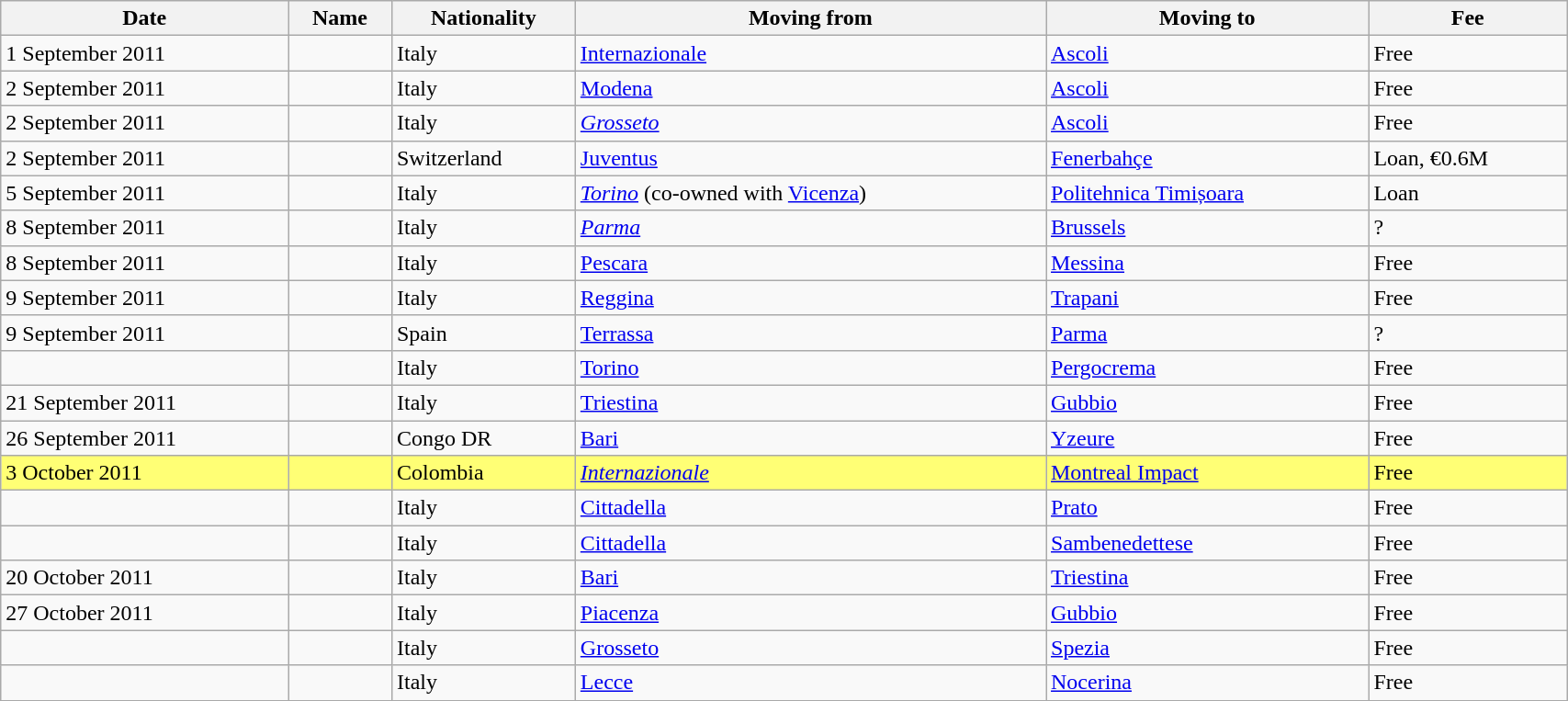<table class="wikitable sortable" width=90%>
<tr>
<th>Date</th>
<th>Name</th>
<th>Nationality</th>
<th>Moving from</th>
<th>Moving to</th>
<th>Fee</th>
</tr>
<tr>
<td>1 September 2011</td>
<td></td>
<td>Italy</td>
<td><a href='#'>Internazionale</a></td>
<td><a href='#'>Ascoli</a></td>
<td>Free</td>
</tr>
<tr>
<td>2 September 2011</td>
<td></td>
<td>Italy</td>
<td><a href='#'>Modena</a></td>
<td><a href='#'>Ascoli</a></td>
<td>Free</td>
</tr>
<tr>
<td>2 September 2011</td>
<td></td>
<td>Italy</td>
<td><em><a href='#'>Grosseto</a></em></td>
<td><a href='#'>Ascoli</a></td>
<td>Free</td>
</tr>
<tr>
<td>2 September 2011</td>
<td></td>
<td>Switzerland</td>
<td><a href='#'>Juventus</a></td>
<td> <a href='#'>Fenerbahçe</a></td>
<td>Loan, €0.6M</td>
</tr>
<tr>
<td>5 September 2011</td>
<td></td>
<td>Italy</td>
<td><em><a href='#'>Torino</a></em> (co-owned with <a href='#'>Vicenza</a>)</td>
<td> <a href='#'>Politehnica Timișoara</a></td>
<td>Loan</td>
</tr>
<tr>
<td>8 September 2011</td>
<td></td>
<td>Italy</td>
<td><em><a href='#'>Parma</a></em></td>
<td> <a href='#'>Brussels</a></td>
<td>?</td>
</tr>
<tr>
<td>8 September 2011</td>
<td></td>
<td>Italy</td>
<td><a href='#'>Pescara</a></td>
<td><a href='#'>Messina</a></td>
<td>Free</td>
</tr>
<tr>
<td>9 September 2011</td>
<td></td>
<td>Italy</td>
<td><a href='#'>Reggina</a></td>
<td><a href='#'>Trapani</a></td>
<td>Free</td>
</tr>
<tr>
<td>9 September 2011</td>
<td></td>
<td>Spain</td>
<td> <a href='#'>Terrassa</a></td>
<td><a href='#'>Parma</a></td>
<td>?</td>
</tr>
<tr>
<td><strong></strong></td>
<td></td>
<td>Italy</td>
<td><a href='#'>Torino</a></td>
<td><a href='#'>Pergocrema</a></td>
<td> Free</td>
</tr>
<tr>
<td>21 September 2011</td>
<td></td>
<td>Italy</td>
<td><a href='#'>Triestina</a></td>
<td><a href='#'>Gubbio</a></td>
<td>Free</td>
</tr>
<tr>
<td>26 September 2011</td>
<td></td>
<td>Congo DR</td>
<td><a href='#'>Bari</a></td>
<td> <a href='#'>Yzeure</a></td>
<td>Free</td>
</tr>
<tr style="background: #FFFF75;">
<td>3 October 2011</td>
<td></td>
<td>Colombia</td>
<td><em><a href='#'>Internazionale</a></em></td>
<td> <a href='#'>Montreal Impact</a></td>
<td>Free</td>
</tr>
<tr>
<td><strong></strong></td>
<td></td>
<td>Italy</td>
<td><a href='#'>Cittadella</a></td>
<td><a href='#'>Prato</a></td>
<td> Free</td>
</tr>
<tr>
<td><strong></strong></td>
<td></td>
<td>Italy</td>
<td><a href='#'>Cittadella</a></td>
<td><a href='#'>Sambenedettese</a></td>
<td> Free</td>
</tr>
<tr>
<td>20 October 2011</td>
<td></td>
<td>Italy</td>
<td><a href='#'>Bari</a></td>
<td><a href='#'>Triestina</a></td>
<td>Free</td>
</tr>
<tr>
<td>27 October 2011</td>
<td></td>
<td>Italy</td>
<td><a href='#'>Piacenza</a></td>
<td><a href='#'>Gubbio</a></td>
<td>Free</td>
</tr>
<tr>
<td><strong></strong></td>
<td></td>
<td>Italy</td>
<td><a href='#'>Grosseto</a></td>
<td><a href='#'>Spezia</a></td>
<td> Free</td>
</tr>
<tr>
<td><strong></strong></td>
<td></td>
<td>Italy</td>
<td><a href='#'>Lecce</a></td>
<td><a href='#'>Nocerina</a></td>
<td> Free</td>
</tr>
<tr>
</tr>
</table>
